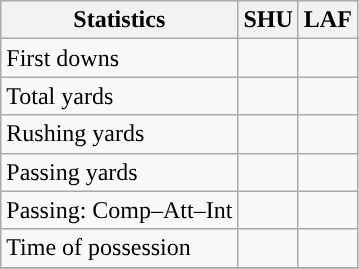<table class="wikitable" style="float: left;">
<tr>
<th>Statistics</th>
<th>SHU</th>
<th>LAF</th>
</tr>
<tr>
<td>First downs</td>
<td></td>
<td></td>
</tr>
<tr>
<td>Total yards</td>
<td></td>
<td></td>
</tr>
<tr>
<td>Rushing yards</td>
<td></td>
<td></td>
</tr>
<tr>
<td>Passing yards</td>
<td></td>
<td></td>
</tr>
<tr>
<td>Passing: Comp–Att–Int</td>
<td></td>
<td></td>
</tr>
<tr>
<td>Time of possession</td>
<td></td>
<td></td>
</tr>
<tr>
</tr>
</table>
